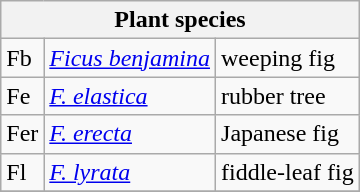<table class="wikitable" style="clear">
<tr>
<th colspan=3><strong>Plant species</strong><br></th>
</tr>
<tr>
<td>Fb</td>
<td><em><a href='#'>Ficus benjamina</a></em></td>
<td>weeping fig</td>
</tr>
<tr>
<td>Fe</td>
<td><em><a href='#'>F. elastica</a></em></td>
<td>rubber tree</td>
</tr>
<tr>
<td>Fer</td>
<td><em><a href='#'>F. erecta</a></em></td>
<td>Japanese fig</td>
</tr>
<tr>
<td>Fl</td>
<td><em><a href='#'>F. lyrata</a></em></td>
<td>fiddle-leaf fig</td>
</tr>
<tr>
</tr>
</table>
